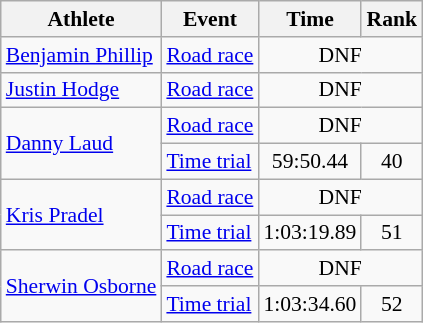<table class=wikitable style="font-size:90%">
<tr>
<th>Athlete</th>
<th>Event</th>
<th>Time</th>
<th>Rank</th>
</tr>
<tr align=center>
<td align=left><a href='#'>Benjamin Phillip</a></td>
<td align=left><a href='#'>Road race</a></td>
<td colspan=2>DNF</td>
</tr>
<tr align=center>
<td align=left><a href='#'>Justin Hodge</a></td>
<td align=left><a href='#'>Road race</a></td>
<td colspan=2>DNF</td>
</tr>
<tr align=center>
<td align=left rowspan=2><a href='#'>Danny Laud</a></td>
<td align=left><a href='#'>Road race</a></td>
<td colspan=2>DNF</td>
</tr>
<tr align=center>
<td align=left><a href='#'>Time trial</a></td>
<td>59:50.44</td>
<td>40</td>
</tr>
<tr align=center>
<td align=left rowspan=2><a href='#'>Kris Pradel</a></td>
<td align=left><a href='#'>Road race</a></td>
<td colspan=2>DNF</td>
</tr>
<tr align=center>
<td align=left><a href='#'>Time trial</a></td>
<td>1:03:19.89</td>
<td>51</td>
</tr>
<tr align=center>
<td align=left rowspan=2><a href='#'>Sherwin Osborne</a></td>
<td align=left><a href='#'>Road race</a></td>
<td colspan=2>DNF</td>
</tr>
<tr align=center>
<td align=left><a href='#'>Time trial</a></td>
<td>1:03:34.60</td>
<td>52</td>
</tr>
</table>
